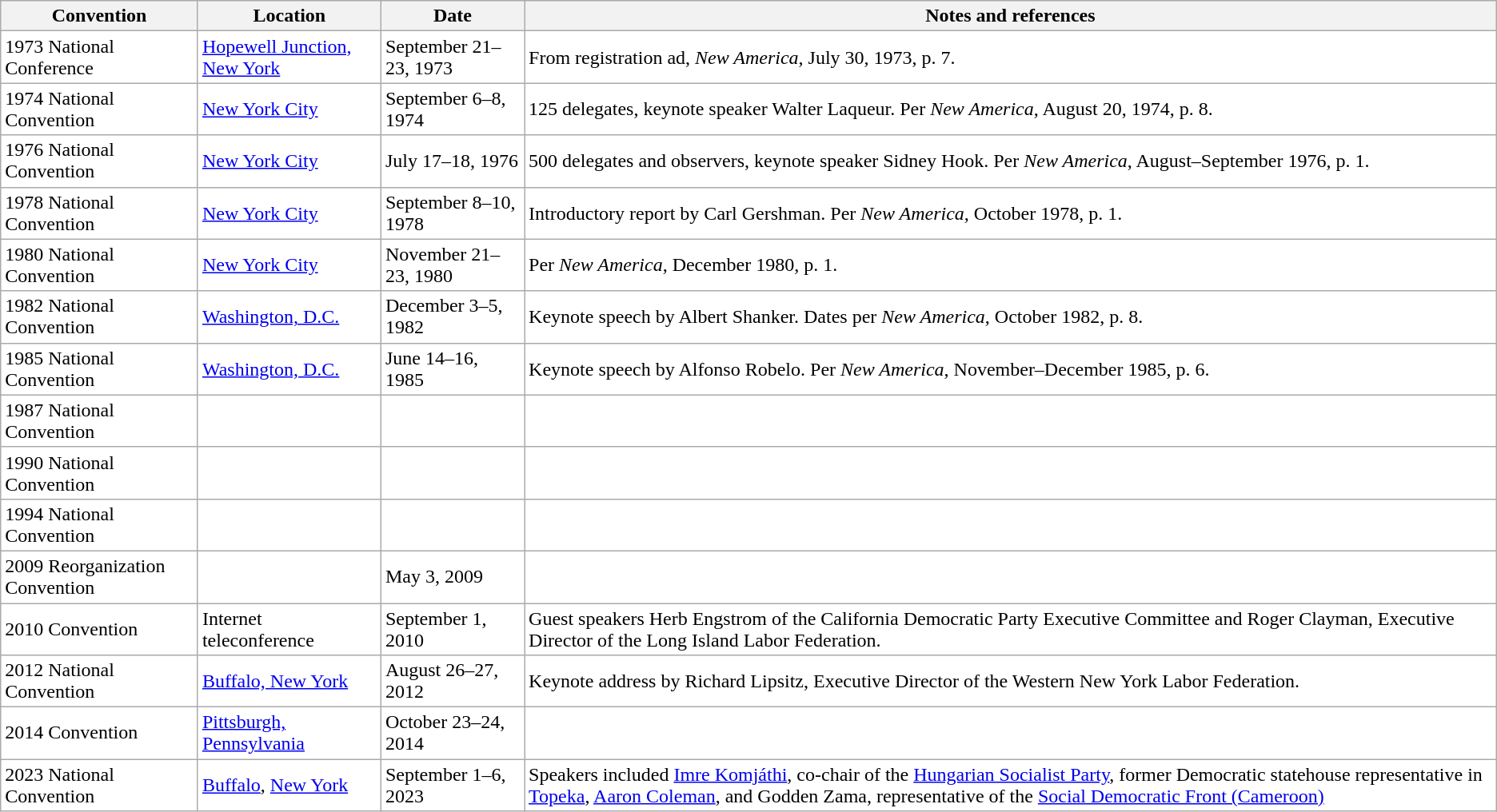<table class="wikitable" style="Background:#fff;">
<tr>
<th>Convention</th>
<th>Location</th>
<th>Date</th>
<th>Notes and references</th>
</tr>
<tr>
<td>1973 National Conference</td>
<td><a href='#'>Hopewell Junction, New York</a></td>
<td>September 21–23, 1973</td>
<td>From registration ad, <em>New America</em>, July 30, 1973, p. 7.</td>
</tr>
<tr>
<td>1974 National Convention</td>
<td><a href='#'>New York City</a></td>
<td>September 6–8, 1974</td>
<td>125 delegates, keynote speaker Walter Laqueur. Per <em>New America</em>, August 20, 1974, p. 8.</td>
</tr>
<tr>
<td>1976 National Convention</td>
<td><a href='#'>New York City</a></td>
<td>July 17–18, 1976</td>
<td>500 delegates and observers, keynote speaker Sidney Hook. Per <em>New America</em>, August–September 1976, p. 1.</td>
</tr>
<tr>
<td>1978 National Convention</td>
<td><a href='#'>New York City</a></td>
<td>September 8–10, 1978</td>
<td>Introductory report by Carl Gershman. Per <em>New America</em>, October 1978, p. 1.</td>
</tr>
<tr>
<td>1980 National Convention</td>
<td><a href='#'>New York City</a></td>
<td>November 21–23, 1980</td>
<td>Per <em>New America</em>, December 1980, p. 1.</td>
</tr>
<tr>
<td>1982 National Convention</td>
<td><a href='#'>Washington, D.C.</a></td>
<td>December 3–5, 1982</td>
<td>Keynote speech by Albert Shanker. Dates per <em>New America</em>, October 1982, p. 8.</td>
</tr>
<tr>
<td>1985 National Convention</td>
<td><a href='#'>Washington, D.C.</a></td>
<td>June 14–16, 1985</td>
<td>Keynote speech by Alfonso Robelo. Per <em>New America</em>, November–December 1985, p. 6.</td>
</tr>
<tr>
<td>1987 National Convention</td>
<td></td>
<td></td>
<td></td>
</tr>
<tr>
<td>1990 National Convention</td>
<td></td>
<td></td>
<td></td>
</tr>
<tr>
<td>1994 National Convention</td>
<td></td>
<td></td>
<td></td>
</tr>
<tr>
<td>2009 Reorganization Convention</td>
<td></td>
<td>May 3, 2009</td>
<td></td>
</tr>
<tr>
<td>2010 Convention</td>
<td>Internet teleconference</td>
<td>September 1, 2010</td>
<td>Guest speakers Herb Engstrom of the California Democratic Party Executive Committee and Roger Clayman, Executive Director of the Long Island Labor Federation.</td>
</tr>
<tr>
<td>2012 National Convention</td>
<td><a href='#'>Buffalo, New York</a></td>
<td>August 26–27, 2012</td>
<td>Keynote address by Richard Lipsitz, Executive Director of the Western New York Labor Federation.</td>
</tr>
<tr>
<td>2014 Convention</td>
<td><a href='#'>Pittsburgh, Pennsylvania</a></td>
<td>October 23–24, 2014</td>
<td></td>
</tr>
<tr>
<td>2023 National Convention</td>
<td><a href='#'>Buffalo</a>, <a href='#'>New York</a></td>
<td>September 1–6, 2023</td>
<td>Speakers included <a href='#'>Imre Komjáthi</a>, co-chair of the <a href='#'>Hungarian Socialist Party</a>, former Democratic statehouse representative in <a href='#'>Topeka</a>, <a href='#'>Aaron Coleman</a>, and Godden Zama, representative of the <a href='#'>Social Democratic Front (Cameroon)</a></td>
</tr>
</table>
